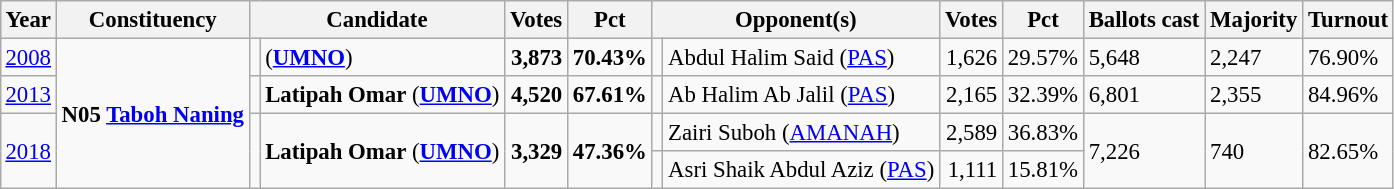<table class="wikitable" style="margin:0.5em ; font-size:95%">
<tr>
<th>Year</th>
<th>Constituency</th>
<th colspan=2>Candidate</th>
<th>Votes</th>
<th>Pct</th>
<th colspan=2>Opponent(s)</th>
<th>Votes</th>
<th>Pct</th>
<th>Ballots cast</th>
<th>Majority</th>
<th>Turnout</th>
</tr>
<tr>
<td><a href='#'>2008</a></td>
<td rowspan=4><strong>N05 <a href='#'>Taboh Naning</a></strong></td>
<td></td>
<td> (<a href='#'><strong>UMNO</strong></a>)</td>
<td align="right"><strong>3,873</strong></td>
<td><strong>70.43%</strong></td>
<td></td>
<td>Abdul Halim Said (<a href='#'>PAS</a>)</td>
<td align="right">1,626</td>
<td>29.57%</td>
<td>5,648</td>
<td>2,247</td>
<td>76.90%</td>
</tr>
<tr>
<td><a href='#'>2013</a></td>
<td></td>
<td><strong>Latipah Omar</strong> (<a href='#'><strong>UMNO</strong></a>)</td>
<td align="right"><strong>4,520</strong></td>
<td><strong>67.61%</strong></td>
<td></td>
<td>Ab Halim Ab Jalil (<a href='#'>PAS</a>)</td>
<td align="right">2,165</td>
<td>32.39%</td>
<td>6,801</td>
<td>2,355</td>
<td>84.96%</td>
</tr>
<tr>
<td rowspan=2><a href='#'>2018</a></td>
<td rowspan=2 ></td>
<td rowspan=2><strong>Latipah Omar</strong> (<a href='#'><strong>UMNO</strong></a>)</td>
<td rowspan=2 align="right"><strong>3,329</strong></td>
<td rowspan=2><strong>47.36%</strong></td>
<td></td>
<td>Zairi Suboh (<a href='#'>AMANAH</a>)</td>
<td align="right">2,589</td>
<td>36.83%</td>
<td rowspan=2>7,226</td>
<td rowspan=2>740</td>
<td rowspan=2>82.65%</td>
</tr>
<tr>
<td></td>
<td>Asri Shaik Abdul Aziz (<a href='#'>PAS</a>)</td>
<td align="right">1,111</td>
<td>15.81%</td>
</tr>
</table>
